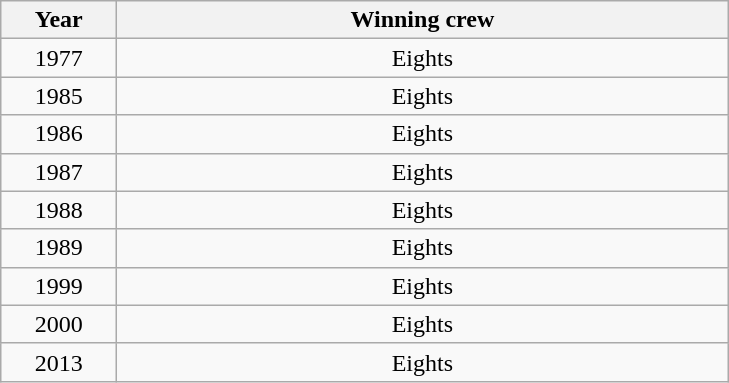<table class="wikitable" style="text-align:center">
<tr>
<th width=70>Year</th>
<th width=400>Winning crew</th>
</tr>
<tr>
<td>1977</td>
<td>Eights</td>
</tr>
<tr>
<td>1985</td>
<td>Eights</td>
</tr>
<tr>
<td>1986</td>
<td>Eights</td>
</tr>
<tr>
<td>1987</td>
<td>Eights</td>
</tr>
<tr>
<td>1988</td>
<td>Eights</td>
</tr>
<tr>
<td>1989</td>
<td>Eights</td>
</tr>
<tr>
<td>1999</td>
<td>Eights</td>
</tr>
<tr>
<td>2000</td>
<td>Eights</td>
</tr>
<tr>
<td>2013</td>
<td>Eights</td>
</tr>
</table>
